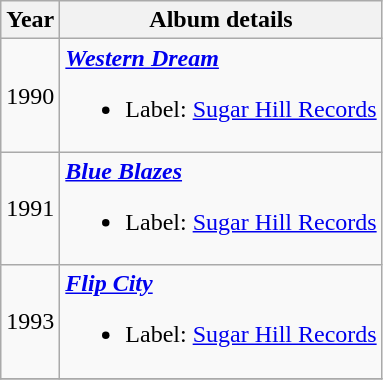<table class="wikitable">
<tr>
<th>Year</th>
<th>Album details</th>
</tr>
<tr>
<td>1990</td>
<td><strong><em><a href='#'>Western Dream</a></em></strong><br><ul><li>Label: <a href='#'>Sugar Hill Records</a></li></ul></td>
</tr>
<tr>
<td>1991</td>
<td><strong><em><a href='#'>Blue Blazes</a></em></strong><br><ul><li>Label: <a href='#'>Sugar Hill Records</a></li></ul></td>
</tr>
<tr>
<td>1993</td>
<td><strong><em><a href='#'>Flip City</a></em></strong><br><ul><li>Label: <a href='#'>Sugar Hill Records</a></li></ul></td>
</tr>
<tr>
</tr>
</table>
